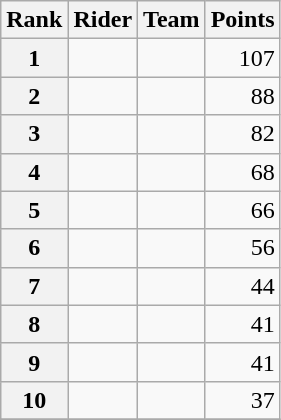<table class="wikitable">
<tr>
<th scope="col">Rank</th>
<th scope="col">Rider</th>
<th scope="col">Team</th>
<th scope="col">Points</th>
</tr>
<tr>
<th scope="row">1</th>
<td> </td>
<td></td>
<td style="text-align:right;">107</td>
</tr>
<tr>
<th scope="row">2</th>
<td> </td>
<td></td>
<td style="text-align:right;">88</td>
</tr>
<tr>
<th scope="row">3</th>
<td></td>
<td></td>
<td style="text-align:right;">82</td>
</tr>
<tr>
<th scope="row">4</th>
<td></td>
<td></td>
<td style="text-align:right;">68</td>
</tr>
<tr>
<th scope="row">5</th>
<td></td>
<td></td>
<td style="text-align:right;">66</td>
</tr>
<tr>
<th scope="row">6</th>
<td></td>
<td></td>
<td style="text-align:right;">56</td>
</tr>
<tr>
<th scope="row">7</th>
<td></td>
<td></td>
<td style="text-align:right;">44</td>
</tr>
<tr>
<th scope="row">8</th>
<td></td>
<td></td>
<td style="text-align:right;">41</td>
</tr>
<tr>
<th scope="row">9</th>
<td></td>
<td></td>
<td style="text-align:right;">41</td>
</tr>
<tr>
<th scope="row">10</th>
<td></td>
<td></td>
<td style="text-align:right;">37</td>
</tr>
<tr>
</tr>
</table>
